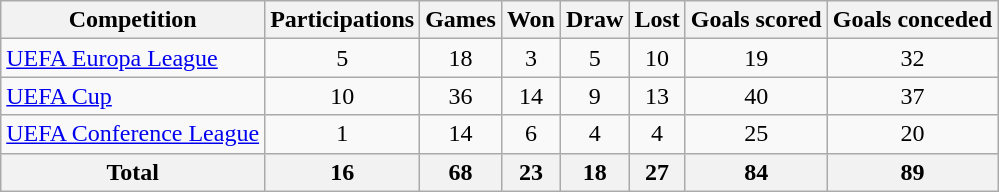<table class="wikitable sortable" style="text-align: center">
<tr>
<th>Competition</th>
<th>Participations</th>
<th>Games</th>
<th>Won</th>
<th>Draw</th>
<th>Lost</th>
<th>Goals scored</th>
<th>Goals conceded</th>
</tr>
<tr>
<td align=left><a href='#'>UEFA Europa League</a></td>
<td>5</td>
<td>18</td>
<td>3</td>
<td>5</td>
<td>10</td>
<td>19</td>
<td>32</td>
</tr>
<tr>
<td align=left><a href='#'>UEFA Cup</a></td>
<td>10</td>
<td>36</td>
<td>14</td>
<td>9</td>
<td>13</td>
<td>40</td>
<td>37</td>
</tr>
<tr>
<td align=left><a href='#'>UEFA Conference League</a></td>
<td>1</td>
<td>14</td>
<td>6</td>
<td>4</td>
<td>4</td>
<td>25</td>
<td>20</td>
</tr>
<tr>
<th>Total</th>
<th>16</th>
<th>68</th>
<th>23</th>
<th>18</th>
<th>27</th>
<th>84</th>
<th>89</th>
</tr>
</table>
